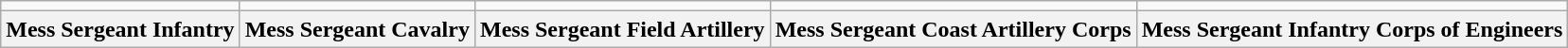<table class="wikitable" style="text-align:center">
<tr>
<td></td>
<td></td>
<td></td>
<td></td>
<td></td>
</tr>
<tr>
<th>Mess Sergeant Infantry</th>
<th>Mess Sergeant Cavalry</th>
<th>Mess Sergeant Field Artillery</th>
<th>Mess Sergeant Coast Artillery Corps</th>
<th>Mess Sergeant Infantry  Corps of Engineers</th>
</tr>
</table>
